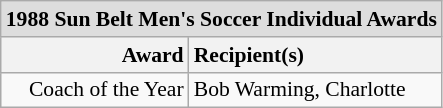<table class="wikitable" style="white-space:nowrap; font-size:90%;">
<tr>
<td colspan="7" style="text-align:center; background:#ddd;"><strong>1988 Sun Belt  Men's Soccer Individual Awards</strong></td>
</tr>
<tr>
<th style="text-align:right;">Award</th>
<th style="text-align:left;">Recipient(s)</th>
</tr>
<tr>
<td style="text-align:right;">Coach of the Year</td>
<td style="text-align:left;">Bob Warming, Charlotte</td>
</tr>
</table>
